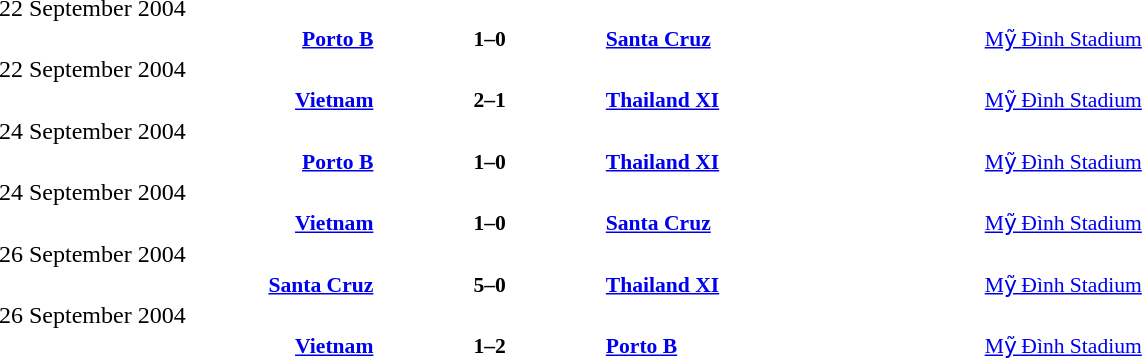<table width=100% cellspacing=1>
<tr>
<th width=20%></th>
<th width=12%></th>
<th width=20%></th>
<th></th>
<th width=33%></th>
</tr>
<tr>
<td>22 September 2004</td>
</tr>
<tr style=font-size:90%>
<td align=right><strong><a href='#'>Porto B</a></strong> </td>
<td align=center><strong>1–0</strong></td>
<td> <strong><a href='#'>Santa Cruz</a></strong></td>
<td><a href='#'>Mỹ Đình Stadium</a></td>
<td><em></em></td>
</tr>
<tr>
<td>22 September 2004</td>
</tr>
<tr style=font-size:90%>
<td align=right><strong><a href='#'>Vietnam</a></strong> </td>
<td align=center><strong>2–1</strong></td>
<td> <strong><a href='#'>Thailand XI</a></strong></td>
<td><a href='#'>Mỹ Đình Stadium</a></td>
<td><em></em></td>
</tr>
<tr>
<td>24 September 2004</td>
</tr>
<tr style=font-size:90%>
<td align=right><strong><a href='#'>Porto B</a></strong> </td>
<td align=center><strong>1–0</strong></td>
<td> <strong><a href='#'>Thailand XI</a></strong></td>
<td><a href='#'>Mỹ Đình Stadium</a></td>
<td><em></em></td>
</tr>
<tr>
<td>24 September 2004</td>
</tr>
<tr style=font-size:90%>
<td align=right><strong><a href='#'>Vietnam</a></strong> </td>
<td align=center><strong>1–0</strong></td>
<td> <strong><a href='#'>Santa Cruz</a></strong></td>
<td><a href='#'>Mỹ Đình Stadium</a></td>
<td><em></em></td>
</tr>
<tr>
<td>26 September 2004</td>
</tr>
<tr style=font-size:90%>
<td align=right><strong><a href='#'>Santa Cruz</a></strong> </td>
<td align=center><strong>5–0</strong></td>
<td> <strong><a href='#'>Thailand XI</a></strong></td>
<td><a href='#'>Mỹ Đình Stadium</a></td>
<td><em></em></td>
</tr>
<tr>
<td>26 September 2004</td>
</tr>
<tr style=font-size:90%>
<td align=right><strong><a href='#'>Vietnam</a></strong> </td>
<td align=center><strong>1–2</strong></td>
<td> <strong><a href='#'>Porto B</a></strong></td>
<td><a href='#'>Mỹ Đình Stadium</a></td>
<td><em></em></td>
</tr>
</table>
